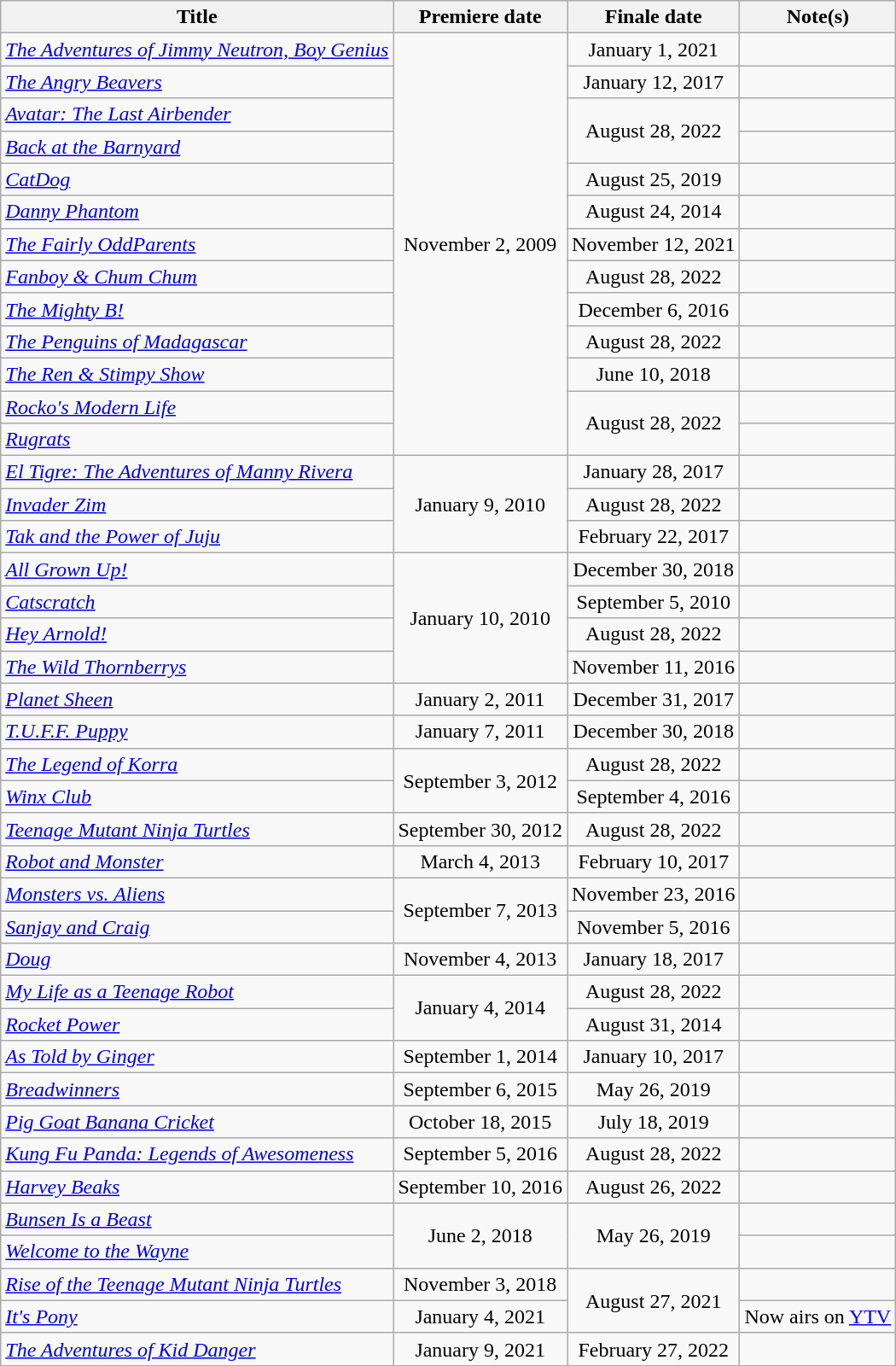<table class="wikitable sortable" style="text-align:center;">
<tr>
<th>Title</th>
<th>Premiere date</th>
<th>Finale date</th>
<th>Note(s)</th>
</tr>
<tr>
<td scope="row" style="text-align:left;"><em><a href='#'>The Adventures of Jimmy Neutron, Boy Genius</a></em></td>
<td rowspan=13>November 2, 2009</td>
<td>January 1, 2021</td>
<td></td>
</tr>
<tr>
<td scope="row" style="text-align:left;"><em><a href='#'>The Angry Beavers</a></em></td>
<td>January 12, 2017</td>
<td></td>
</tr>
<tr>
<td scope="row" style="text-align:left;"><em><a href='#'>Avatar: The Last Airbender</a></em></td>
<td rowspan=2>August 28, 2022</td>
<td></td>
</tr>
<tr>
<td scope="row" style="text-align:left;"><em><a href='#'>Back at the Barnyard</a></em></td>
<td></td>
</tr>
<tr>
<td scope="row" style="text-align:left;"><em><a href='#'>CatDog</a></em></td>
<td>August 25, 2019</td>
<td></td>
</tr>
<tr>
<td scope="row" style="text-align:left;"><em><a href='#'>Danny Phantom</a></em></td>
<td>August 24, 2014</td>
<td></td>
</tr>
<tr>
<td scope="row" style="text-align:left;"><em><a href='#'>The Fairly OddParents</a></em></td>
<td>November 12, 2021</td>
<td></td>
</tr>
<tr>
<td scope="row" style="text-align:left;"><em><a href='#'>Fanboy & Chum Chum</a></em></td>
<td>August 28, 2022</td>
<td></td>
</tr>
<tr>
<td scope="row" style="text-align:left;"><em><a href='#'>The Mighty B!</a></em></td>
<td>December 6, 2016</td>
<td></td>
</tr>
<tr>
<td scope="row" style="text-align:left;"><em><a href='#'>The Penguins of Madagascar</a></em></td>
<td>August 28, 2022</td>
<td></td>
</tr>
<tr>
<td scope="row" style="text-align:left;"><em><a href='#'>The Ren & Stimpy Show</a></em></td>
<td>June 10, 2018</td>
<td></td>
</tr>
<tr>
<td scope="row" style="text-align:left;"><em><a href='#'>Rocko's Modern Life</a></em></td>
<td rowspan="2">August 28, 2022</td>
<td></td>
</tr>
<tr>
<td scope="row" style="text-align:left;"><em><a href='#'>Rugrats</a></em></td>
<td></td>
</tr>
<tr>
<td scope="row" style="text-align:left;"><em><a href='#'>El Tigre: The Adventures of Manny Rivera</a></em></td>
<td rowspan=3>January 9, 2010</td>
<td>January 28, 2017</td>
<td></td>
</tr>
<tr>
<td scope="row" style="text-align:left;"><em><a href='#'>Invader Zim</a></em></td>
<td>August 28, 2022</td>
<td></td>
</tr>
<tr>
<td scope="row" style="text-align:left;"><em><a href='#'>Tak and the Power of Juju</a></em></td>
<td>February 22, 2017</td>
<td></td>
</tr>
<tr>
<td scope="row" style="text-align:left;"><em><a href='#'>All Grown Up!</a></em></td>
<td rowspan=4>January 10, 2010</td>
<td>December 30, 2018</td>
<td></td>
</tr>
<tr>
<td scope="row" style="text-align:left;"><em><a href='#'>Catscratch</a></em></td>
<td>September 5, 2010</td>
<td></td>
</tr>
<tr>
<td scope="row" style="text-align:left;"><em><a href='#'>Hey Arnold!</a></em></td>
<td>August 28, 2022</td>
<td></td>
</tr>
<tr>
<td scope="row" style="text-align:left;"><em><a href='#'>The Wild Thornberrys</a></em></td>
<td>November 11, 2016</td>
<td></td>
</tr>
<tr>
<td scope="row" style="text-align:left;"><em><a href='#'>Planet Sheen</a></em></td>
<td>January 2, 2011</td>
<td>December 31, 2017</td>
<td></td>
</tr>
<tr>
<td scope="row" style="text-align:left;"><em><a href='#'>T.U.F.F. Puppy</a></em></td>
<td>January 7, 2011</td>
<td>December 30, 2018</td>
<td></td>
</tr>
<tr>
<td scope="row" style="text-align:left;"><em><a href='#'>The Legend of Korra</a></em></td>
<td rowspan=2>September 3, 2012</td>
<td>August 28, 2022</td>
<td></td>
</tr>
<tr>
<td scope="row" style="text-align:left;"><em><a href='#'>Winx Club</a></em></td>
<td>September 4, 2016</td>
<td></td>
</tr>
<tr>
<td scope="row" style="text-align:left;"><em><a href='#'>Teenage Mutant Ninja Turtles</a></em></td>
<td>September 30, 2012</td>
<td>August 28, 2022</td>
<td></td>
</tr>
<tr>
<td scope="row" style="text-align:left;"><em><a href='#'>Robot and Monster</a></em></td>
<td>March 4, 2013</td>
<td>February 10, 2017</td>
<td></td>
</tr>
<tr>
<td scope="row" style="text-align:left;"><em><a href='#'>Monsters vs. Aliens</a></em></td>
<td rowspan=2>September 7, 2013</td>
<td>November 23, 2016</td>
<td></td>
</tr>
<tr>
<td scope="row" style="text-align:left;"><em><a href='#'>Sanjay and Craig</a></em></td>
<td>November 5, 2016</td>
<td></td>
</tr>
<tr>
<td scope="row" style="text-align:left;"><em><a href='#'>Doug</a></em></td>
<td>November 4, 2013</td>
<td>January 18, 2017</td>
<td></td>
</tr>
<tr>
<td scope="row" style="text-align:left;"><em><a href='#'>My Life as a Teenage Robot</a></em></td>
<td rowspan=2>January 4, 2014</td>
<td>August 28, 2022</td>
<td></td>
</tr>
<tr>
<td scope="row" style="text-align:left;"><em><a href='#'>Rocket Power</a></em></td>
<td>August 31, 2014</td>
<td></td>
</tr>
<tr>
<td scope="row" style="text-align:left;"><em><a href='#'>As Told by Ginger</a></em></td>
<td>September 1, 2014</td>
<td>January 10, 2017</td>
<td></td>
</tr>
<tr>
<td scope="row" style="text-align:left;"><em><a href='#'>Breadwinners</a></em></td>
<td>September 6, 2015</td>
<td>May 26, 2019</td>
<td></td>
</tr>
<tr>
<td scope="row" style="text-align:left;"><em><a href='#'>Pig Goat Banana Cricket</a></em></td>
<td>October 18, 2015</td>
<td>July 18, 2019</td>
<td></td>
</tr>
<tr>
<td scope="row" style="text-align:left;"><em><a href='#'>Kung Fu Panda: Legends of Awesomeness</a></em></td>
<td>September 5, 2016</td>
<td>August 28, 2022</td>
<td></td>
</tr>
<tr>
<td scope="row" style="text-align:left;"><em><a href='#'>Harvey Beaks</a></em></td>
<td>September 10, 2016</td>
<td>August 26, 2022</td>
<td></td>
</tr>
<tr>
<td scope="row" style="text-align:left;"><em><a href='#'>Bunsen Is a Beast</a></em></td>
<td rowspan=2>June 2, 2018</td>
<td rowspan=2>May 26, 2019</td>
<td></td>
</tr>
<tr>
<td scope="row" style="text-align:left;"><em><a href='#'>Welcome to the Wayne</a></em></td>
<td></td>
</tr>
<tr>
<td scope="row" style="text-align:left;"><em><a href='#'>Rise of the Teenage Mutant Ninja Turtles</a></em></td>
<td>November 3, 2018</td>
<td rowspan=2>August 27, 2021</td>
<td></td>
</tr>
<tr>
<td scope="row" style="text-align:left;"><em><a href='#'>It's Pony</a></em></td>
<td>January 4, 2021</td>
<td>Now airs on <a href='#'>YTV</a></td>
</tr>
<tr>
<td scope="row" style="text-align:left;"><em><a href='#'>The Adventures of Kid Danger</a></em></td>
<td rowspan=2>January 9, 2021</td>
<td>February 27, 2022</td>
<td></td>
</tr>
</table>
